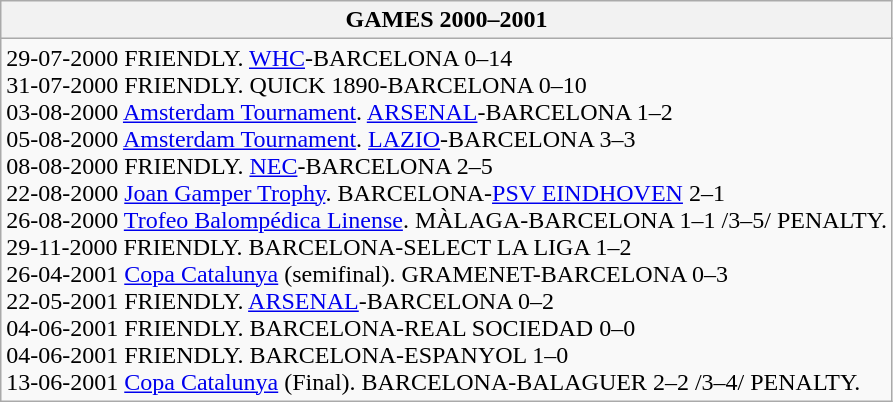<table class="wikitable collapsed">
<tr>
<th>GAMES 2000–2001 </th>
</tr>
<tr>
<td>29-07-2000 FRIENDLY. <a href='#'>WHC</a>-BARCELONA 0–14<br>31-07-2000 FRIENDLY.
QUICK 1890-BARCELONA 0–10<br>03-08-2000 <a href='#'>Amsterdam Tournament</a>. 
<a href='#'>ARSENAL</a>-BARCELONA 1–2<br>05-08-2000 <a href='#'>Amsterdam Tournament</a>. 
<a href='#'>LAZIO</a>-BARCELONA 3–3<br>08-08-2000 FRIENDLY.
<a href='#'>NEC</a>-BARCELONA 2–5<br>22-08-2000 <a href='#'>Joan Gamper Trophy</a>.
BARCELONA-<a href='#'>PSV EINDHOVEN</a> 2–1<br>26-08-2000 <a href='#'>Trofeo Balompédica Linense</a>. 
MÀLAGA-BARCELONA 1–1 /3–5/ PENALTY.<br>29-11-2000 FRIENDLY.
BARCELONA-SELECT LA LIGA 1–2<br>26-04-2001 <a href='#'>Copa Catalunya</a> (semifinal). 
GRAMENET-BARCELONA 0–3<br>22-05-2001 FRIENDLY.
<a href='#'>ARSENAL</a>-BARCELONA 0–2<br>04-06-2001 FRIENDLY.
BARCELONA-REAL SOCIEDAD 0–0<br>04-06-2001 FRIENDLY.
BARCELONA-ESPANYOL 1–0<br>13-06-2001 <a href='#'>Copa Catalunya</a> (Final).
BARCELONA-BALAGUER 2–2 /3–4/ PENALTY.</td>
</tr>
</table>
